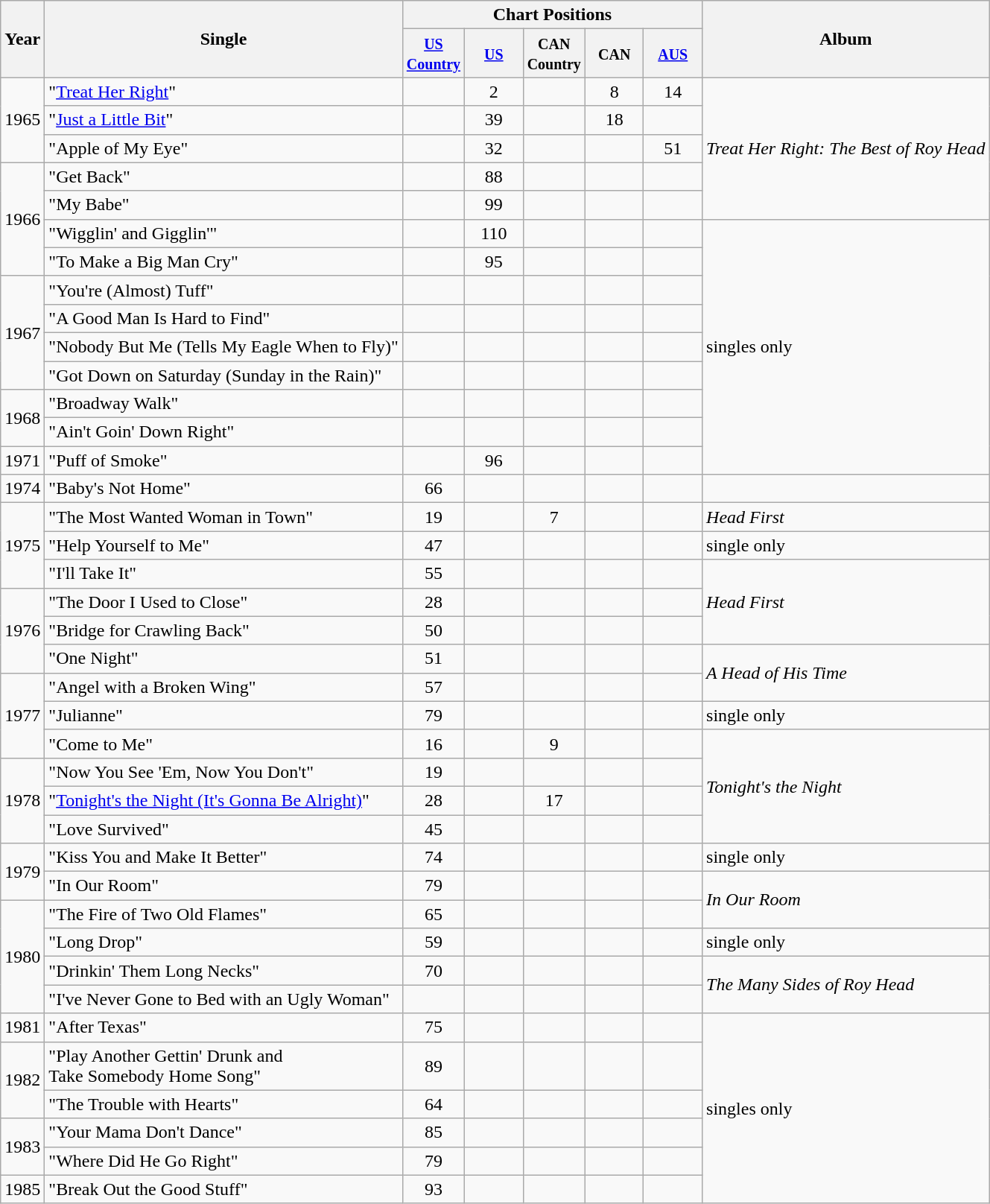<table class="wikitable">
<tr>
<th rowspan="2">Year</th>
<th rowspan="2">Single</th>
<th colspan="5">Chart Positions</th>
<th rowspan="2">Album</th>
</tr>
<tr>
<th style="width:45px;"><small><a href='#'>US Country</a></small></th>
<th style="width:45px;"><small><a href='#'>US</a></small><br></th>
<th style="width:45px;"><small>CAN Country</small></th>
<th style="width:45px;"><small>CAN</small></th>
<th style="width:45px;"><small><a href='#'>AUS</a></small></th>
</tr>
<tr>
<td rowspan="3">1965</td>
<td>"<a href='#'>Treat Her Right</a>"</td>
<td></td>
<td style="text-align:center;">2</td>
<td></td>
<td style="text-align:center;">8</td>
<td style="text-align:center;">14</td>
<td rowspan="5"><em>Treat Her Right: The Best of Roy Head</em></td>
</tr>
<tr>
<td>"<a href='#'>Just a Little Bit</a>"</td>
<td></td>
<td style="text-align:center;">39</td>
<td></td>
<td style="text-align:center;">18</td>
<td></td>
</tr>
<tr>
<td>"Apple of My Eye"</td>
<td></td>
<td style="text-align:center;">32</td>
<td></td>
<td></td>
<td style="text-align:center;">51</td>
</tr>
<tr>
<td rowspan="4">1966</td>
<td>"Get Back"</td>
<td></td>
<td style="text-align:center;">88</td>
<td></td>
<td></td>
<td></td>
</tr>
<tr>
<td>"My Babe"</td>
<td></td>
<td style="text-align:center;">99</td>
<td></td>
<td></td>
<td></td>
</tr>
<tr>
<td>"Wigglin' and Gigglin'"</td>
<td></td>
<td style="text-align:center;">110</td>
<td></td>
<td></td>
<td></td>
<td rowspan="9">singles only</td>
</tr>
<tr>
<td>"To Make a Big Man Cry"</td>
<td></td>
<td style="text-align:center;">95</td>
<td></td>
<td></td>
<td></td>
</tr>
<tr>
<td rowspan="4">1967</td>
<td>"You're (Almost) Tuff"</td>
<td></td>
<td></td>
<td></td>
<td></td>
<td></td>
</tr>
<tr>
<td>"A Good Man Is Hard to Find"</td>
<td></td>
<td></td>
<td></td>
<td></td>
<td></td>
</tr>
<tr>
<td>"Nobody But Me (Tells My Eagle When to Fly)"</td>
<td></td>
<td></td>
<td></td>
<td></td>
<td></td>
</tr>
<tr>
<td>"Got Down on Saturday (Sunday in the Rain)"</td>
<td></td>
<td></td>
<td></td>
<td></td>
<td></td>
</tr>
<tr>
<td rowspan="2">1968</td>
<td>"Broadway Walk"</td>
<td></td>
<td></td>
<td></td>
<td></td>
<td></td>
</tr>
<tr>
<td>"Ain't Goin' Down Right"</td>
<td></td>
<td></td>
<td></td>
<td></td>
<td></td>
</tr>
<tr>
<td>1971</td>
<td>"Puff of Smoke"</td>
<td></td>
<td style="text-align:center;">96</td>
<td></td>
<td></td>
<td></td>
</tr>
<tr>
<td>1974</td>
<td>"Baby's Not Home"</td>
<td style="text-align:center;">66</td>
<td></td>
<td></td>
<td></td>
<td></td>
</tr>
<tr>
<td rowspan="3">1975</td>
<td>"The Most Wanted Woman in Town"</td>
<td style="text-align:center;">19</td>
<td></td>
<td style="text-align:center;">7</td>
<td></td>
<td></td>
<td><em>Head First</em></td>
</tr>
<tr>
<td>"Help Yourself to Me"</td>
<td style="text-align:center;">47</td>
<td></td>
<td></td>
<td></td>
<td></td>
<td>single only</td>
</tr>
<tr>
<td>"I'll Take It"</td>
<td style="text-align:center;">55</td>
<td></td>
<td></td>
<td></td>
<td></td>
<td rowspan="3"><em>Head First</em></td>
</tr>
<tr>
<td rowspan="3">1976</td>
<td>"The Door I Used to Close"</td>
<td style="text-align:center;">28</td>
<td></td>
<td></td>
<td></td>
<td></td>
</tr>
<tr>
<td>"Bridge for Crawling Back"</td>
<td style="text-align:center;">50</td>
<td></td>
<td></td>
<td></td>
<td></td>
</tr>
<tr>
<td>"One Night"</td>
<td style="text-align:center;">51</td>
<td></td>
<td></td>
<td></td>
<td></td>
<td rowspan="2"><em>A Head of His Time</em></td>
</tr>
<tr>
<td rowspan="3">1977</td>
<td>"Angel with a Broken Wing"</td>
<td style="text-align:center;">57</td>
<td></td>
<td></td>
<td></td>
<td></td>
</tr>
<tr>
<td>"Julianne"</td>
<td style="text-align:center;">79</td>
<td></td>
<td></td>
<td></td>
<td></td>
<td>single only</td>
</tr>
<tr>
<td>"Come to Me"</td>
<td style="text-align:center;">16</td>
<td></td>
<td style="text-align:center;">9</td>
<td></td>
<td></td>
<td rowspan="4"><em>Tonight's the Night</em></td>
</tr>
<tr>
<td rowspan="3">1978</td>
<td>"Now You See 'Em, Now You Don't"</td>
<td style="text-align:center;">19</td>
<td></td>
<td></td>
<td></td>
<td></td>
</tr>
<tr>
<td>"<a href='#'>Tonight's the Night (It's Gonna Be Alright)</a>"</td>
<td style="text-align:center;">28</td>
<td></td>
<td style="text-align:center;">17</td>
<td></td>
<td></td>
</tr>
<tr>
<td>"Love Survived"</td>
<td style="text-align:center;">45</td>
<td></td>
<td></td>
<td></td>
<td></td>
</tr>
<tr>
<td rowspan="2">1979</td>
<td>"Kiss You and Make It Better"</td>
<td style="text-align:center;">74</td>
<td></td>
<td></td>
<td></td>
<td></td>
<td>single only</td>
</tr>
<tr>
<td>"In Our Room"</td>
<td style="text-align:center;">79</td>
<td></td>
<td></td>
<td></td>
<td></td>
<td rowspan="2"><em>In Our Room</em></td>
</tr>
<tr>
<td rowspan="4">1980</td>
<td>"The Fire of Two Old Flames"</td>
<td style="text-align:center;">65</td>
<td></td>
<td></td>
<td></td>
<td></td>
</tr>
<tr>
<td>"Long Drop"</td>
<td style="text-align:center;">59</td>
<td></td>
<td></td>
<td></td>
<td></td>
<td>single only</td>
</tr>
<tr>
<td>"Drinkin' Them Long Necks"</td>
<td style="text-align:center;">70</td>
<td></td>
<td></td>
<td></td>
<td></td>
<td rowspan="2"><em>The Many Sides of Roy Head</em></td>
</tr>
<tr>
<td>"I've Never Gone to Bed with an Ugly Woman"</td>
<td></td>
<td></td>
<td></td>
<td></td>
<td></td>
</tr>
<tr>
<td>1981</td>
<td>"After Texas"</td>
<td style="text-align:center;">75</td>
<td></td>
<td></td>
<td></td>
<td></td>
<td rowspan="6">singles only</td>
</tr>
<tr>
<td rowspan="2">1982</td>
<td>"Play Another Gettin' Drunk and<br>Take Somebody Home Song"</td>
<td style="text-align:center;">89</td>
<td></td>
<td></td>
<td></td>
<td></td>
</tr>
<tr>
<td>"The Trouble with Hearts"</td>
<td style="text-align:center;">64</td>
<td></td>
<td></td>
<td></td>
<td></td>
</tr>
<tr>
<td rowspan="2">1983</td>
<td>"Your Mama Don't Dance"</td>
<td style="text-align:center;">85</td>
<td></td>
<td></td>
<td></td>
<td></td>
</tr>
<tr>
<td>"Where Did He Go Right"</td>
<td style="text-align:center;">79</td>
<td></td>
<td></td>
<td></td>
<td></td>
</tr>
<tr>
<td>1985</td>
<td>"Break Out the Good Stuff"</td>
<td style="text-align:center;">93</td>
<td></td>
<td></td>
<td></td>
<td></td>
</tr>
</table>
